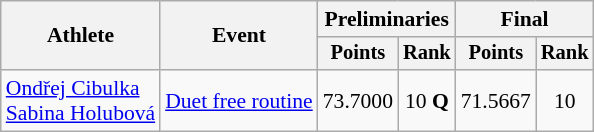<table class=wikitable style="font-size:90%">
<tr>
<th rowspan="2">Athlete</th>
<th rowspan="2">Event</th>
<th colspan="2">Preliminaries</th>
<th colspan="2">Final</th>
</tr>
<tr style="font-size:95%">
<th>Points</th>
<th>Rank</th>
<th>Points</th>
<th>Rank</th>
</tr>
<tr align=center>
<td align=left><a href='#'>Ondřej Cibulka</a><br><a href='#'>Sabina Holubová</a></td>
<td align=left><a href='#'>Duet free routine</a></td>
<td>73.7000</td>
<td>10 <strong>Q</strong></td>
<td>71.5667</td>
<td>10</td>
</tr>
</table>
